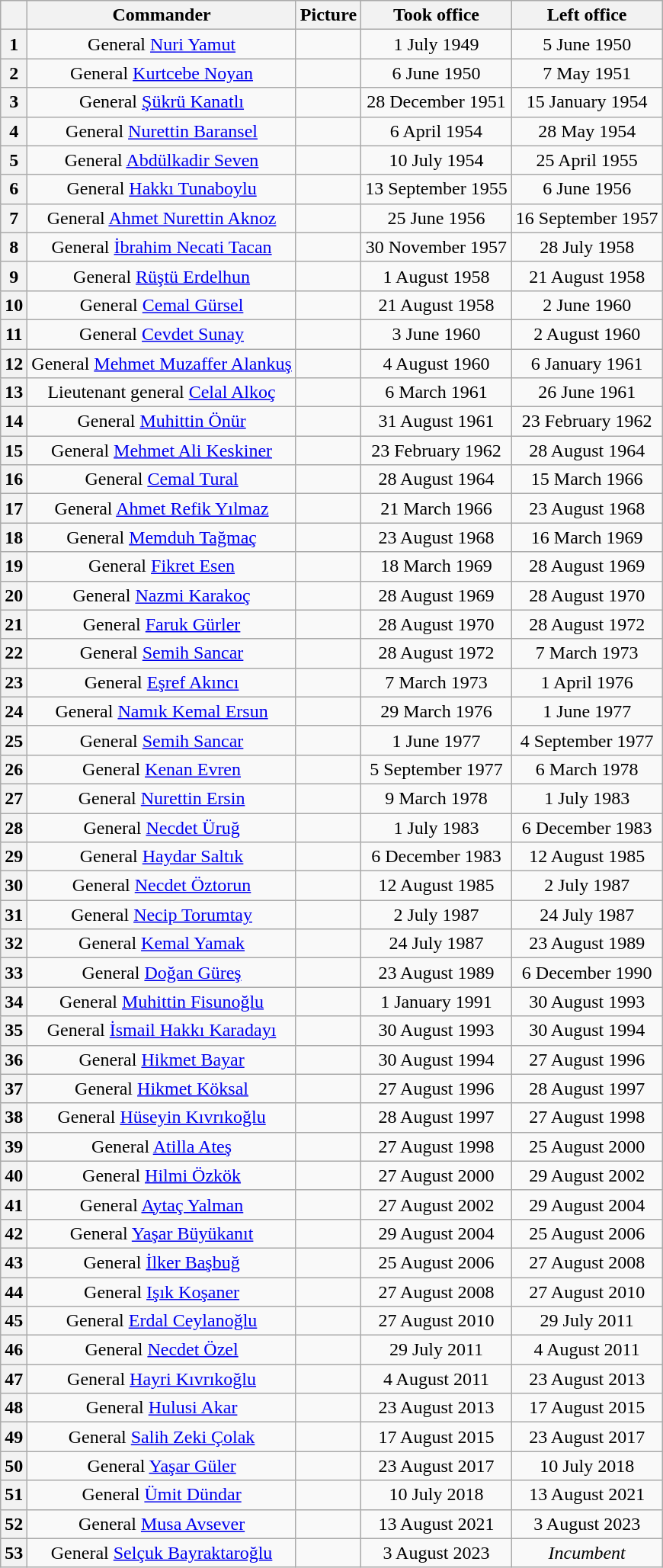<table class="wikitable" style="text-align:center">
<tr>
<th></th>
<th>Commander</th>
<th>Picture</th>
<th>Took office</th>
<th>Left office</th>
</tr>
<tr>
<th>1</th>
<td>General <a href='#'>Nuri Yamut</a></td>
<td></td>
<td>1 July 1949</td>
<td>5 June 1950</td>
</tr>
<tr>
<th>2</th>
<td>General <a href='#'>Kurtcebe Noyan</a></td>
<td></td>
<td>6 June 1950</td>
<td>7 May 1951</td>
</tr>
<tr>
<th>3</th>
<td>General <a href='#'>Şükrü Kanatlı</a></td>
<td></td>
<td>28 December 1951</td>
<td>15 January 1954</td>
</tr>
<tr>
<th>4</th>
<td>General <a href='#'>Nurettin Baransel</a></td>
<td></td>
<td>6 April 1954</td>
<td>28 May 1954</td>
</tr>
<tr>
<th>5</th>
<td>General <a href='#'>Abdülkadir Seven</a></td>
<td></td>
<td>10 July 1954</td>
<td>25 April 1955</td>
</tr>
<tr>
<th>6</th>
<td>General <a href='#'>Hakkı Tunaboylu</a></td>
<td></td>
<td>13 September 1955</td>
<td>6 June 1956</td>
</tr>
<tr>
<th>7</th>
<td>General <a href='#'>Ahmet Nurettin Aknoz</a></td>
<td></td>
<td>25 June 1956</td>
<td>16 September 1957</td>
</tr>
<tr>
<th>8</th>
<td>General <a href='#'>İbrahim Necati Tacan</a></td>
<td></td>
<td>30 November 1957</td>
<td>28 July 1958</td>
</tr>
<tr>
<th>9</th>
<td>General <a href='#'>Rüştü Erdelhun</a></td>
<td></td>
<td>1 August 1958</td>
<td>21 August 1958</td>
</tr>
<tr>
<th>10</th>
<td>General <a href='#'>Cemal Gürsel</a></td>
<td></td>
<td>21 August 1958</td>
<td>2 June 1960</td>
</tr>
<tr>
<th>11</th>
<td>General <a href='#'>Cevdet Sunay</a></td>
<td></td>
<td>3 June 1960</td>
<td>2 August 1960</td>
</tr>
<tr>
<th>12</th>
<td>General <a href='#'>Mehmet Muzaffer Alankuş</a></td>
<td></td>
<td>4 August 1960</td>
<td>6 January 1961</td>
</tr>
<tr>
<th>13</th>
<td>Lieutenant general <a href='#'>Celal Alkoç</a></td>
<td></td>
<td>6 March 1961</td>
<td>26 June 1961</td>
</tr>
<tr>
<th>14</th>
<td>General <a href='#'>Muhittin Önür</a></td>
<td></td>
<td>31 August 1961</td>
<td>23 February 1962</td>
</tr>
<tr>
<th>15</th>
<td>General <a href='#'>Mehmet Ali Keskiner</a></td>
<td></td>
<td>23 February 1962</td>
<td>28 August 1964</td>
</tr>
<tr>
<th>16</th>
<td>General <a href='#'>Cemal Tural</a></td>
<td></td>
<td>28 August 1964</td>
<td>15 March 1966</td>
</tr>
<tr>
<th>17</th>
<td>General <a href='#'>Ahmet Refik Yılmaz</a></td>
<td></td>
<td>21 March 1966</td>
<td>23 August 1968</td>
</tr>
<tr>
<th>18</th>
<td>General <a href='#'>Memduh Tağmaç</a></td>
<td></td>
<td>23 August 1968</td>
<td>16 March 1969</td>
</tr>
<tr>
<th>19</th>
<td>General <a href='#'>Fikret Esen</a></td>
<td></td>
<td>18 March 1969</td>
<td>28 August 1969</td>
</tr>
<tr>
<th>20</th>
<td>General <a href='#'>Nazmi Karakoç</a></td>
<td></td>
<td>28 August 1969</td>
<td>28 August 1970</td>
</tr>
<tr>
<th>21</th>
<td>General <a href='#'>Faruk Gürler</a></td>
<td></td>
<td>28 August 1970</td>
<td>28 August 1972</td>
</tr>
<tr>
<th>22</th>
<td>General <a href='#'>Semih Sancar</a></td>
<td></td>
<td>28 August 1972</td>
<td>7 March 1973</td>
</tr>
<tr>
<th>23</th>
<td>General <a href='#'>Eşref Akıncı</a></td>
<td></td>
<td>7 March 1973</td>
<td>1 April 1976</td>
</tr>
<tr>
<th>24</th>
<td>General <a href='#'>Namık Kemal Ersun</a></td>
<td></td>
<td>29 March 1976</td>
<td>1 June 1977</td>
</tr>
<tr>
<th>25</th>
<td>General <a href='#'>Semih Sancar</a></td>
<td></td>
<td>1 June 1977</td>
<td>4 September 1977</td>
</tr>
<tr>
<th>26</th>
<td>General <a href='#'>Kenan Evren</a></td>
<td></td>
<td>5 September 1977</td>
<td>6 March 1978</td>
</tr>
<tr>
<th>27</th>
<td>General <a href='#'>Nurettin Ersin</a></td>
<td></td>
<td>9 March 1978</td>
<td>1 July 1983</td>
</tr>
<tr>
<th>28</th>
<td>General <a href='#'>Necdet Üruğ</a></td>
<td></td>
<td>1 July 1983</td>
<td>6 December 1983</td>
</tr>
<tr>
<th>29</th>
<td>General <a href='#'>Haydar Saltık</a></td>
<td></td>
<td>6 December 1983</td>
<td>12 August 1985</td>
</tr>
<tr>
<th>30</th>
<td>General <a href='#'>Necdet Öztorun</a></td>
<td></td>
<td>12 August 1985</td>
<td>2 July 1987</td>
</tr>
<tr>
<th>31</th>
<td>General <a href='#'>Necip Torumtay</a></td>
<td></td>
<td>2 July 1987</td>
<td>24 July 1987</td>
</tr>
<tr>
<th>32</th>
<td>General <a href='#'>Kemal Yamak</a></td>
<td></td>
<td>24 July 1987</td>
<td>23 August 1989</td>
</tr>
<tr>
<th>33</th>
<td>General <a href='#'>Doğan Güreş</a></td>
<td></td>
<td>23 August 1989</td>
<td>6 December 1990</td>
</tr>
<tr>
<th>34</th>
<td>General <a href='#'>Muhittin Fisunoğlu</a></td>
<td></td>
<td>1 January 1991</td>
<td>30 August 1993</td>
</tr>
<tr>
<th>35</th>
<td>General <a href='#'>İsmail Hakkı Karadayı</a></td>
<td></td>
<td>30 August 1993</td>
<td>30 August 1994</td>
</tr>
<tr>
<th>36</th>
<td>General <a href='#'>Hikmet Bayar</a></td>
<td></td>
<td>30 August 1994</td>
<td>27 August 1996</td>
</tr>
<tr>
<th>37</th>
<td>General <a href='#'>Hikmet Köksal</a></td>
<td></td>
<td>27 August 1996</td>
<td>28 August 1997</td>
</tr>
<tr>
<th>38</th>
<td>General <a href='#'>Hüseyin Kıvrıkoğlu</a></td>
<td></td>
<td>28 August 1997</td>
<td>27 August 1998</td>
</tr>
<tr>
<th>39</th>
<td>General <a href='#'>Atilla Ateş</a></td>
<td></td>
<td>27 August 1998</td>
<td>25 August 2000</td>
</tr>
<tr>
<th>40</th>
<td>General <a href='#'>Hilmi Özkök</a></td>
<td></td>
<td>27 August 2000</td>
<td>29 August 2002</td>
</tr>
<tr>
<th>41</th>
<td>General <a href='#'>Aytaç Yalman</a></td>
<td></td>
<td>27 August 2002</td>
<td>29 August 2004</td>
</tr>
<tr>
<th>42</th>
<td>General <a href='#'>Yaşar Büyükanıt</a></td>
<td></td>
<td>29 August 2004</td>
<td>25 August 2006</td>
</tr>
<tr>
<th>43</th>
<td>General <a href='#'>İlker Başbuğ</a></td>
<td></td>
<td>25 August 2006</td>
<td>27 August 2008</td>
</tr>
<tr>
<th>44</th>
<td>General <a href='#'>Işık Koşaner</a></td>
<td></td>
<td>27 August 2008</td>
<td>27 August 2010</td>
</tr>
<tr>
<th>45</th>
<td>General <a href='#'>Erdal Ceylanoğlu</a></td>
<td></td>
<td>27 August 2010</td>
<td>29 July 2011</td>
</tr>
<tr>
<th>46</th>
<td>General <a href='#'>Necdet Özel</a></td>
<td></td>
<td>29 July 2011</td>
<td>4 August 2011</td>
</tr>
<tr>
<th>47</th>
<td>General <a href='#'>Hayri Kıvrıkoğlu</a></td>
<td></td>
<td>4 August 2011</td>
<td>23 August 2013</td>
</tr>
<tr>
<th>48</th>
<td>General <a href='#'>Hulusi Akar</a></td>
<td></td>
<td>23 August 2013</td>
<td>17 August 2015</td>
</tr>
<tr>
<th>49</th>
<td>General <a href='#'>Salih Zeki Çolak</a></td>
<td></td>
<td>17 August 2015</td>
<td>23 August 2017</td>
</tr>
<tr>
<th>50</th>
<td>General <a href='#'>Yaşar Güler</a></td>
<td></td>
<td>23 August 2017</td>
<td>10 July 2018</td>
</tr>
<tr>
<th>51</th>
<td>General <a href='#'>Ümit Dündar</a></td>
<td></td>
<td>10 July 2018</td>
<td>13 August 2021</td>
</tr>
<tr>
<th>52</th>
<td>General <a href='#'>Musa Avsever</a></td>
<td></td>
<td>13 August 2021</td>
<td>3 August 2023</td>
</tr>
<tr>
<th>53</th>
<td>General <a href='#'>Selçuk Bayraktaroğlu</a></td>
<td></td>
<td>3 August 2023</td>
<td><em>Incumbent</em></td>
</tr>
</table>
